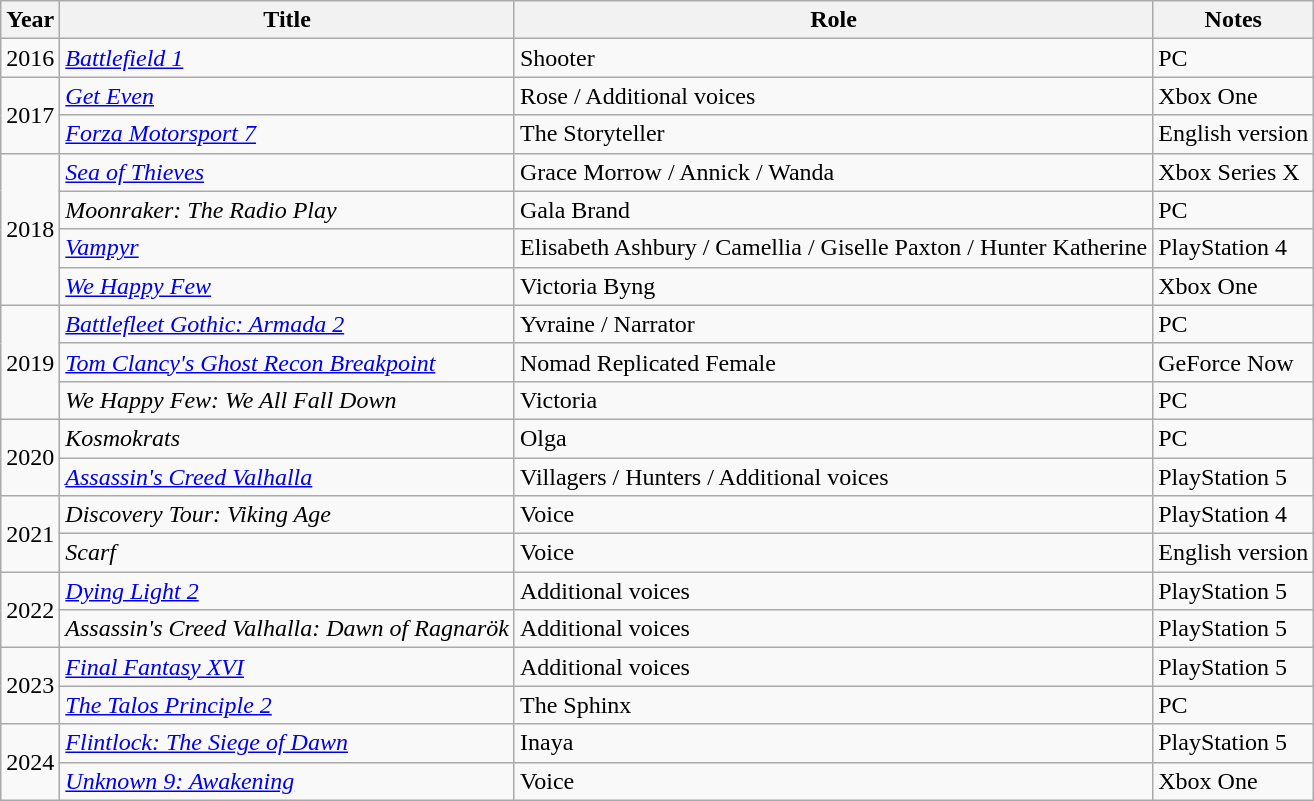<table class="wikitable sortable plainrowheaders">
<tr>
<th>Year</th>
<th>Title</th>
<th>Role</th>
<th class="unsortable">Notes</th>
</tr>
<tr>
<td>2016</td>
<td><em><a href='#'>Battlefield 1</a></em></td>
<td>Shooter</td>
<td>PC</td>
</tr>
<tr>
<td rowspan="2">2017</td>
<td><em><a href='#'>Get Even</a></em></td>
<td>Rose / Additional voices</td>
<td>Xbox One</td>
</tr>
<tr>
<td><em><a href='#'>Forza Motorsport 7</a></em></td>
<td>The Storyteller</td>
<td>English version</td>
</tr>
<tr>
<td rowspan="4">2018</td>
<td><em><a href='#'>Sea of Thieves</a></em></td>
<td>Grace Morrow / Annick / Wanda</td>
<td>Xbox Series X</td>
</tr>
<tr>
<td><em>Moonraker: The Radio Play</em></td>
<td>Gala Brand</td>
<td>PC</td>
</tr>
<tr>
<td><em><a href='#'>Vampyr</a></em></td>
<td>Elisabeth Ashbury / Camellia / Giselle Paxton / Hunter Katherine</td>
<td>PlayStation 4</td>
</tr>
<tr>
<td><em><a href='#'>We Happy Few</a></em></td>
<td>Victoria Byng</td>
<td>Xbox One</td>
</tr>
<tr>
<td rowspan="3">2019</td>
<td><em><a href='#'>Battlefleet Gothic: Armada 2</a></em></td>
<td>Yvraine / Narrator</td>
<td>PC</td>
</tr>
<tr>
<td><em><a href='#'>Tom Clancy's Ghost Recon Breakpoint</a></em></td>
<td>Nomad Replicated Female</td>
<td>GeForce Now</td>
</tr>
<tr>
<td><em>We Happy Few: We All Fall Down</em></td>
<td>Victoria</td>
<td>PC</td>
</tr>
<tr>
<td rowspan="2">2020</td>
<td><em>Kosmokrats</em></td>
<td>Olga</td>
<td>PC</td>
</tr>
<tr>
<td><em><a href='#'>Assassin's Creed Valhalla</a></em></td>
<td>Villagers / Hunters / Additional voices</td>
<td>PlayStation 5</td>
</tr>
<tr>
<td rowspan="2">2021</td>
<td><em>Discovery Tour: Viking Age</em></td>
<td>Voice</td>
<td>PlayStation 4</td>
</tr>
<tr>
<td><em>Scarf</em></td>
<td>Voice</td>
<td>English version</td>
</tr>
<tr>
<td rowspan="2">2022</td>
<td><em><a href='#'>Dying Light 2</a></em></td>
<td>Additional voices</td>
<td>PlayStation 5</td>
</tr>
<tr>
<td><em>Assassin's Creed Valhalla: Dawn of Ragnarök</em></td>
<td>Additional voices</td>
<td>PlayStation 5</td>
</tr>
<tr>
<td rowspan="2">2023</td>
<td><em><a href='#'>Final Fantasy XVI</a></em></td>
<td>Additional voices</td>
<td>PlayStation 5</td>
</tr>
<tr>
<td><em><a href='#'>The Talos Principle 2</a></em></td>
<td>The Sphinx</td>
<td>PC</td>
</tr>
<tr>
<td rowspan="2">2024</td>
<td><em><a href='#'>Flintlock: The Siege of Dawn</a></em></td>
<td>Inaya</td>
<td>PlayStation 5</td>
</tr>
<tr>
<td><em><a href='#'>Unknown 9: Awakening</a></em></td>
<td>Voice</td>
<td>Xbox One</td>
</tr>
</table>
